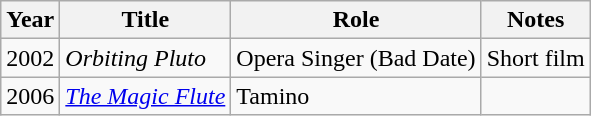<table class="wikitable">
<tr>
<th>Year</th>
<th>Title</th>
<th>Role</th>
<th>Notes</th>
</tr>
<tr>
<td>2002</td>
<td><em>Orbiting Pluto</em></td>
<td>Opera Singer (Bad Date)</td>
<td>Short film</td>
</tr>
<tr>
<td>2006</td>
<td><a href='#'><em>The Magic Flute</em></a></td>
<td>Tamino</td>
<td></td>
</tr>
</table>
